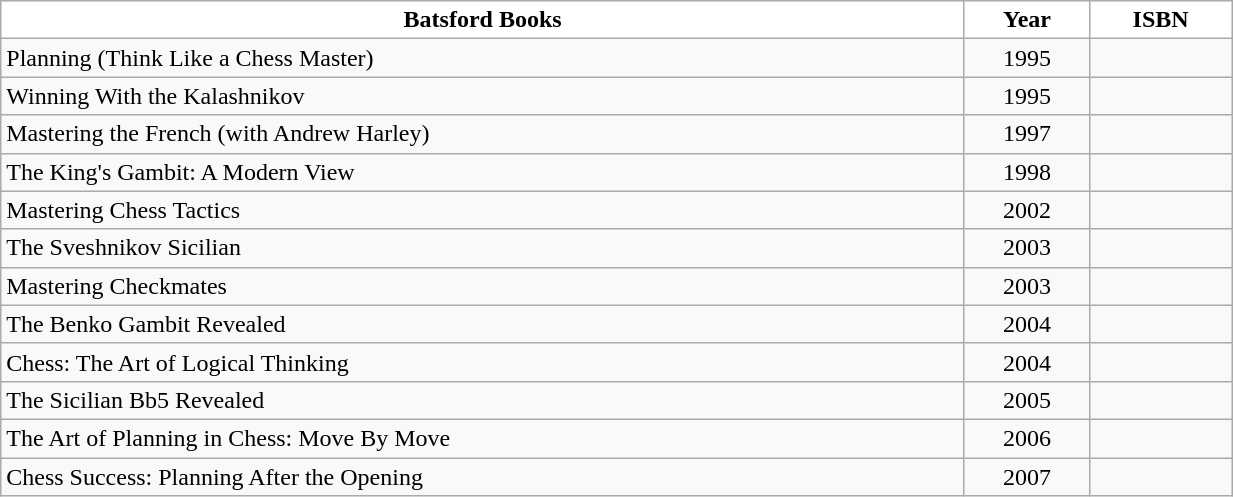<table class="wikitable" width="65%">
<tr>
<th style="background-color: #ffffff; color:#000000;">Batsford Books</th>
<th ! style="background-color: #ffffff; color:#000000;">Year</th>
<th ! style="background-color: #ffffff; color:#000000;">ISBN</th>
</tr>
<tr>
<td>Planning (Think Like a Chess Master)</td>
<td align=center>1995</td>
<td align=center></td>
</tr>
<tr>
<td>Winning With the Kalashnikov</td>
<td align=center>1995</td>
<td align=center></td>
</tr>
<tr>
<td>Mastering the French (with Andrew Harley)</td>
<td align=center>1997</td>
<td align=center></td>
</tr>
<tr>
<td>The King's Gambit: A Modern View</td>
<td align=center>1998</td>
<td align=center></td>
</tr>
<tr>
<td>Mastering Chess Tactics</td>
<td align=center>2002</td>
<td align=center></td>
</tr>
<tr>
<td>The Sveshnikov Sicilian</td>
<td align=center>2003</td>
<td align=center></td>
</tr>
<tr>
<td>Mastering Checkmates</td>
<td align=center>2003</td>
<td align=center></td>
</tr>
<tr>
<td>The Benko Gambit Revealed</td>
<td align=center>2004</td>
<td align=center></td>
</tr>
<tr>
<td>Chess: The Art of Logical Thinking</td>
<td align=center>2004</td>
<td align=center></td>
</tr>
<tr>
<td>The Sicilian Bb5 Revealed</td>
<td align=center>2005</td>
<td align=center></td>
</tr>
<tr>
<td>The Art of Planning in Chess: Move By Move</td>
<td align=center>2006</td>
<td align=center></td>
</tr>
<tr>
<td>Chess Success: Planning After the Opening</td>
<td align=center>2007</td>
<td align=center></td>
</tr>
</table>
